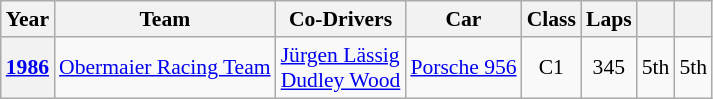<table class="wikitable" style="text-align:center; font-size:90%">
<tr>
<th>Year</th>
<th>Team</th>
<th>Co-Drivers</th>
<th>Car</th>
<th>Class</th>
<th>Laps</th>
<th></th>
<th></th>
</tr>
<tr>
<th><a href='#'>1986</a></th>
<td align="left"> <a href='#'>Obermaier Racing Team</a></td>
<td align="left"> <a href='#'>Jürgen Lässig</a><br> <a href='#'>Dudley Wood</a></td>
<td align="left"><a href='#'>Porsche 956</a></td>
<td>C1</td>
<td>345</td>
<td>5th</td>
<td>5th</td>
</tr>
</table>
